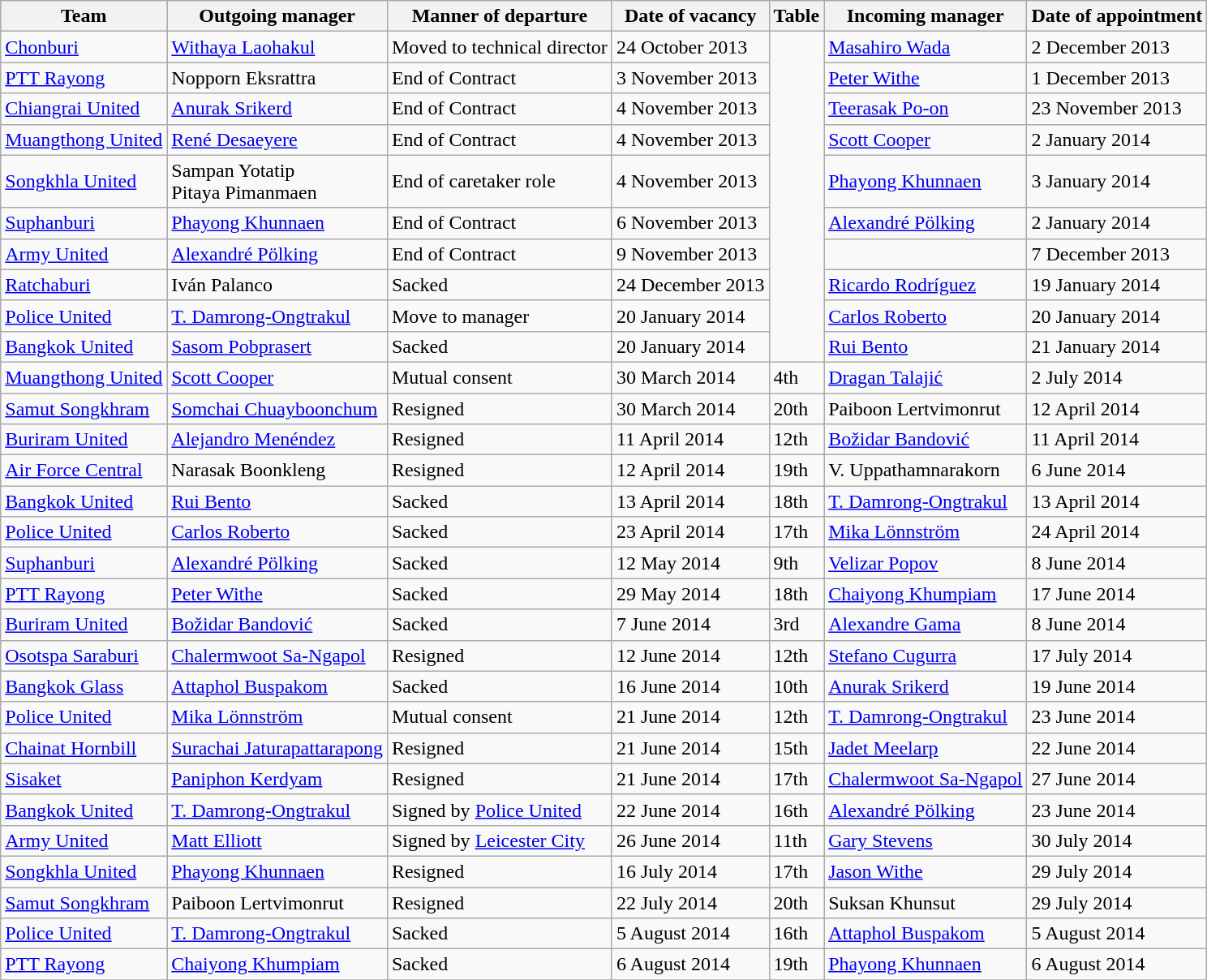<table class="wikitable">
<tr>
<th>Team</th>
<th>Outgoing manager</th>
<th>Manner of departure</th>
<th>Date of vacancy</th>
<th>Table</th>
<th>Incoming manager</th>
<th>Date of appointment</th>
</tr>
<tr>
<td><a href='#'>Chonburi</a></td>
<td> <a href='#'>Withaya Laohakul</a></td>
<td>Moved to technical director</td>
<td>24 October 2013</td>
<td rowspan=10></td>
<td> <a href='#'>Masahiro Wada</a></td>
<td>2 December 2013</td>
</tr>
<tr>
<td><a href='#'>PTT Rayong</a></td>
<td> Nopporn Eksrattra</td>
<td>End of Contract</td>
<td>3 November 2013</td>
<td> <a href='#'>Peter Withe</a></td>
<td>1 December 2013</td>
</tr>
<tr>
<td><a href='#'>Chiangrai United</a></td>
<td> <a href='#'>Anurak Srikerd</a></td>
<td>End of Contract</td>
<td>4 November 2013</td>
<td> <a href='#'>Teerasak Po-on</a></td>
<td>23 November 2013</td>
</tr>
<tr>
<td><a href='#'>Muangthong United</a></td>
<td> <a href='#'>René Desaeyere</a></td>
<td>End of Contract</td>
<td>4 November 2013</td>
<td> <a href='#'>Scott Cooper</a></td>
<td>2 January 2014</td>
</tr>
<tr>
<td><a href='#'>Songkhla United</a></td>
<td> Sampan Yotatip <br>  Pitaya Pimanmaen</td>
<td>End of caretaker role</td>
<td>4 November 2013</td>
<td> <a href='#'>Phayong Khunnaen</a></td>
<td>3 January 2014</td>
</tr>
<tr>
<td><a href='#'>Suphanburi</a></td>
<td> <a href='#'>Phayong Khunnaen</a></td>
<td>End of Contract</td>
<td>6 November 2013</td>
<td> <a href='#'>Alexandré Pölking</a></td>
<td>2 January 2014</td>
</tr>
<tr>
<td><a href='#'>Army United</a></td>
<td> <a href='#'>Alexandré Pölking</a></td>
<td>End of Contract</td>
<td>9 November 2013</td>
<td> </td>
<td>7 December 2013</td>
</tr>
<tr>
<td><a href='#'>Ratchaburi</a></td>
<td> Iván Palanco</td>
<td>Sacked</td>
<td>24 December 2013</td>
<td> <a href='#'>Ricardo Rodríguez</a></td>
<td>19 January 2014</td>
</tr>
<tr>
<td><a href='#'>Police United</a></td>
<td> <a href='#'>T. Damrong-Ongtrakul</a></td>
<td>Move to manager</td>
<td>20 January 2014</td>
<td> <a href='#'>Carlos Roberto</a></td>
<td>20 January 2014</td>
</tr>
<tr>
<td><a href='#'>Bangkok United</a></td>
<td> <a href='#'>Sasom Pobprasert</a></td>
<td>Sacked</td>
<td>20 January 2014</td>
<td> <a href='#'>Rui Bento</a></td>
<td>21 January 2014</td>
</tr>
<tr>
<td><a href='#'>Muangthong United</a></td>
<td> <a href='#'>Scott Cooper</a></td>
<td>Mutual consent</td>
<td>30 March 2014</td>
<td>4th</td>
<td> <a href='#'>Dragan Talajić</a></td>
<td>2 July 2014</td>
</tr>
<tr>
<td><a href='#'>Samut Songkhram</a></td>
<td> <a href='#'>Somchai Chuayboonchum</a></td>
<td>Resigned</td>
<td>30 March 2014</td>
<td>20th</td>
<td> Paiboon Lertvimonrut</td>
<td>12 April 2014</td>
</tr>
<tr>
<td><a href='#'>Buriram United</a></td>
<td> <a href='#'>Alejandro Menéndez</a></td>
<td>Resigned</td>
<td>11 April 2014</td>
<td>12th</td>
<td> <a href='#'>Božidar Bandović</a></td>
<td>11 April 2014</td>
</tr>
<tr>
<td><a href='#'>Air Force Central</a></td>
<td> Narasak Boonkleng</td>
<td>Resigned</td>
<td>12 April 2014</td>
<td>19th</td>
<td> V. Uppathamnarakorn</td>
<td>6 June 2014</td>
</tr>
<tr>
<td><a href='#'>Bangkok United</a></td>
<td> <a href='#'>Rui Bento</a></td>
<td>Sacked</td>
<td>13 April 2014</td>
<td>18th</td>
<td> <a href='#'>T. Damrong-Ongtrakul</a></td>
<td>13 April 2014</td>
</tr>
<tr>
<td><a href='#'>Police United</a></td>
<td> <a href='#'>Carlos Roberto</a></td>
<td>Sacked</td>
<td>23 April 2014</td>
<td>17th</td>
<td> <a href='#'>Mika Lönnström</a></td>
<td>24 April 2014</td>
</tr>
<tr>
<td><a href='#'>Suphanburi</a></td>
<td> <a href='#'>Alexandré Pölking</a></td>
<td>Sacked</td>
<td>12 May 2014</td>
<td>9th</td>
<td> <a href='#'>Velizar Popov</a></td>
<td>8 June 2014</td>
</tr>
<tr>
<td><a href='#'>PTT Rayong</a></td>
<td> <a href='#'>Peter Withe</a></td>
<td>Sacked</td>
<td>29 May 2014</td>
<td>18th</td>
<td> <a href='#'>Chaiyong Khumpiam</a></td>
<td>17 June 2014</td>
</tr>
<tr>
<td><a href='#'>Buriram United</a></td>
<td> <a href='#'>Božidar Bandović</a></td>
<td>Sacked</td>
<td>7 June 2014</td>
<td>3rd</td>
<td> <a href='#'>Alexandre Gama</a></td>
<td>8 June 2014</td>
</tr>
<tr>
<td><a href='#'>Osotspa Saraburi</a></td>
<td> <a href='#'>Chalermwoot Sa-Ngapol</a></td>
<td>Resigned</td>
<td>12 June 2014</td>
<td>12th</td>
<td> <a href='#'>Stefano Cugurra</a></td>
<td>17 July 2014</td>
</tr>
<tr>
<td><a href='#'>Bangkok Glass</a></td>
<td> <a href='#'>Attaphol Buspakom</a></td>
<td>Sacked</td>
<td>16 June 2014</td>
<td>10th</td>
<td> <a href='#'>Anurak Srikerd</a></td>
<td>19 June 2014</td>
</tr>
<tr>
<td><a href='#'>Police United</a></td>
<td> <a href='#'>Mika Lönnström</a></td>
<td>Mutual consent</td>
<td>21 June 2014</td>
<td>12th</td>
<td> <a href='#'>T. Damrong-Ongtrakul</a></td>
<td>23 June 2014</td>
</tr>
<tr>
<td><a href='#'>Chainat Hornbill</a></td>
<td> <a href='#'>Surachai Jaturapattarapong</a></td>
<td>Resigned</td>
<td>21 June 2014</td>
<td>15th</td>
<td> <a href='#'>Jadet Meelarp</a></td>
<td>22 June 2014</td>
</tr>
<tr>
<td><a href='#'>Sisaket</a></td>
<td> <a href='#'>Paniphon Kerdyam</a></td>
<td>Resigned</td>
<td>21 June 2014</td>
<td>17th</td>
<td> <a href='#'>Chalermwoot Sa-Ngapol</a></td>
<td>27 June 2014</td>
</tr>
<tr>
<td><a href='#'>Bangkok United</a></td>
<td> <a href='#'>T. Damrong-Ongtrakul</a></td>
<td>Signed by <a href='#'>Police United</a></td>
<td>22 June 2014</td>
<td>16th</td>
<td> <a href='#'>Alexandré Pölking</a></td>
<td>23 June 2014</td>
</tr>
<tr>
<td><a href='#'>Army United</a></td>
<td> <a href='#'>Matt Elliott</a></td>
<td>Signed by <a href='#'>Leicester City</a></td>
<td>26 June 2014</td>
<td>11th</td>
<td> <a href='#'>Gary Stevens</a></td>
<td>30 July 2014</td>
</tr>
<tr>
<td><a href='#'>Songkhla United</a></td>
<td> <a href='#'>Phayong Khunnaen</a></td>
<td>Resigned</td>
<td>16 July 2014</td>
<td>17th</td>
<td> <a href='#'>Jason Withe</a></td>
<td>29 July 2014</td>
</tr>
<tr>
<td><a href='#'>Samut Songkhram</a></td>
<td> Paiboon Lertvimonrut</td>
<td>Resigned</td>
<td>22 July 2014</td>
<td>20th</td>
<td> Suksan Khunsut</td>
<td>29 July 2014</td>
</tr>
<tr>
<td><a href='#'>Police United</a></td>
<td> <a href='#'>T. Damrong-Ongtrakul</a></td>
<td>Sacked</td>
<td>5 August 2014</td>
<td>16th</td>
<td> <a href='#'>Attaphol Buspakom</a></td>
<td>5 August 2014</td>
</tr>
<tr>
<td><a href='#'>PTT Rayong</a></td>
<td> <a href='#'>Chaiyong Khumpiam</a></td>
<td>Sacked</td>
<td>6 August 2014</td>
<td>19th</td>
<td> <a href='#'>Phayong Khunnaen</a></td>
<td>6 August 2014</td>
</tr>
<tr>
</tr>
</table>
